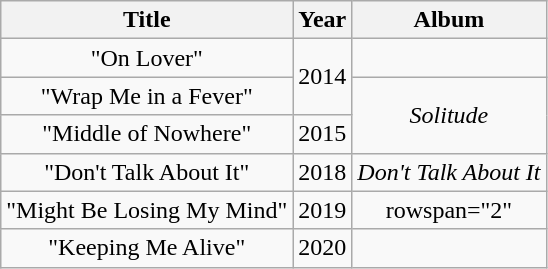<table class="wikitable plainrowheaders" style="text-align:center;" border="1">
<tr>
<th>Title</th>
<th>Year</th>
<th>Album</th>
</tr>
<tr>
<td>"On Lover"</td>
<td rowspan="2">2014</td>
<td></td>
</tr>
<tr>
<td>"Wrap Me in a Fever"</td>
<td rowspan="2"><em>Solitude</em></td>
</tr>
<tr>
<td>"Middle of Nowhere"</td>
<td>2015</td>
</tr>
<tr>
<td>"Don't Talk About It"</td>
<td>2018</td>
<td><em>Don't Talk About It</em></td>
</tr>
<tr>
<td>"Might Be Losing My Mind" </td>
<td>2019</td>
<td>rowspan="2" </td>
</tr>
<tr>
<td>"Keeping Me Alive"</td>
<td>2020</td>
</tr>
</table>
